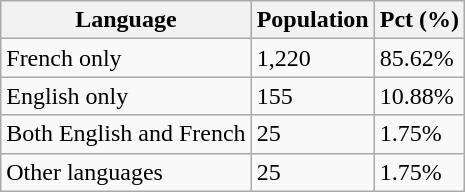<table class="wikitable">
<tr>
<th>Language</th>
<th>Population</th>
<th>Pct (%)</th>
</tr>
<tr>
<td>French only</td>
<td>1,220</td>
<td>85.62%</td>
</tr>
<tr>
<td>English only</td>
<td>155</td>
<td>10.88%</td>
</tr>
<tr>
<td>Both English and French</td>
<td>25</td>
<td>1.75%</td>
</tr>
<tr>
<td>Other languages</td>
<td>25</td>
<td>1.75%</td>
</tr>
</table>
